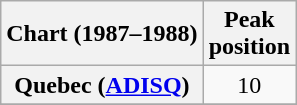<table class="wikitable plainrowheaders" style="text-align:left">
<tr>
<th scope="col">Chart (1987–1988)</th>
<th scope="col">Peak<br>position</th>
</tr>
<tr>
<th scope="row">Quebec (<a href='#'>ADISQ</a>)</th>
<td align="center">10</td>
</tr>
<tr>
</tr>
</table>
